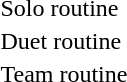<table>
<tr>
<td>Solo routine</td>
<td></td>
<td></td>
<td></td>
</tr>
<tr>
<td>Duet routine</td>
<td><br></td>
<td><br></td>
<td><br></td>
</tr>
<tr>
<td>Team routine</td>
<td></td>
<td></td>
<td></td>
</tr>
</table>
